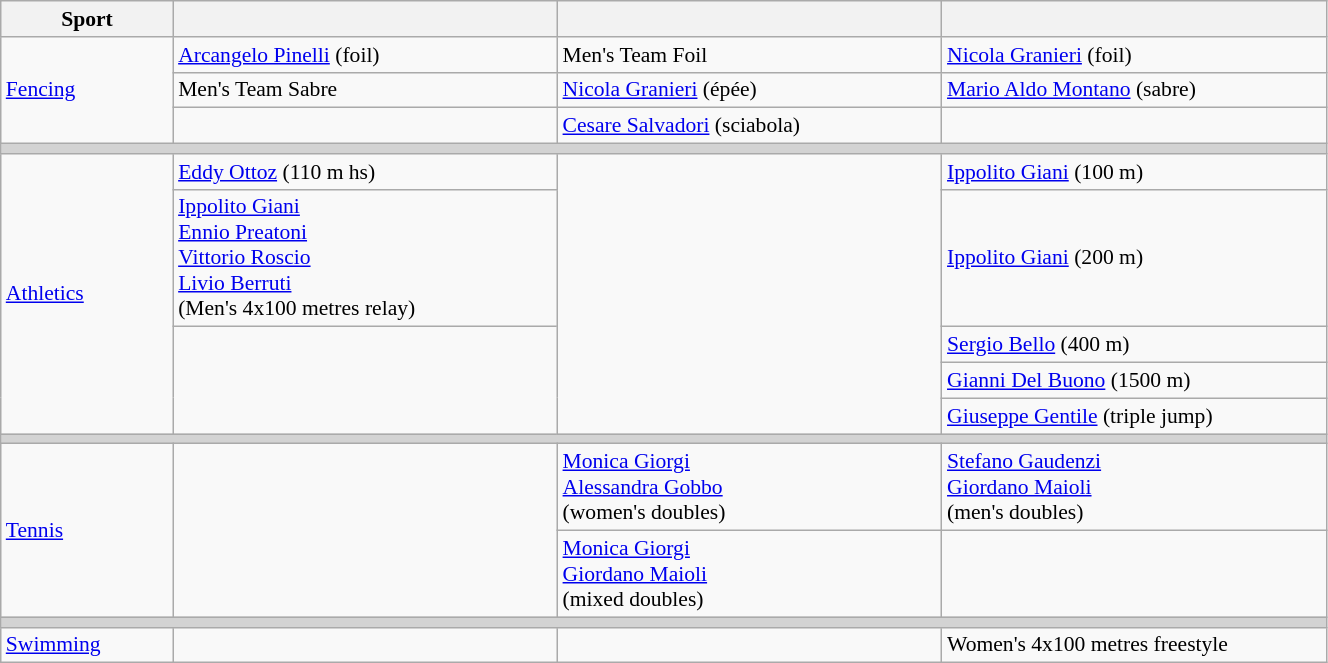<table class="wikitable" width=70% style="font-size:90%; text-align:left;">
<tr>
<th width=13%>Sport</th>
<th width=29%></th>
<th width=29%></th>
<th width=29%></th>
</tr>
<tr>
<td rowspan=3 align=left> <a href='#'>Fencing</a></td>
<td><a href='#'>Arcangelo Pinelli</a> (foil)</td>
<td>Men's Team Foil</td>
<td><a href='#'>Nicola Granieri</a> (foil)</td>
</tr>
<tr>
<td>Men's Team Sabre</td>
<td><a href='#'>Nicola Granieri</a> (épée)</td>
<td><a href='#'>Mario Aldo Montano</a> (sabre)</td>
</tr>
<tr>
<td></td>
<td><a href='#'>Cesare Salvadori</a> (sciabola)</td>
<td></td>
</tr>
<tr bgcolor=lightgrey>
<td colspan=4></td>
</tr>
<tr>
<td rowspan=5> <a href='#'>Athletics</a></td>
<td><a href='#'>Eddy Ottoz</a> (110 m hs)</td>
<td rowspan=5></td>
<td><a href='#'>Ippolito Giani</a> (100 m)</td>
</tr>
<tr>
<td><a href='#'>Ippolito Giani</a><br><a href='#'>Ennio Preatoni</a><br><a href='#'>Vittorio Roscio</a><br><a href='#'>Livio Berruti</a><br>(Men's 4x100 metres relay)</td>
<td><a href='#'>Ippolito Giani</a> (200 m)</td>
</tr>
<tr>
<td rowspan=3></td>
<td><a href='#'>Sergio Bello</a> (400 m)</td>
</tr>
<tr>
<td><a href='#'>Gianni Del Buono</a> (1500 m)</td>
</tr>
<tr>
<td><a href='#'>Giuseppe Gentile</a> (triple jump)</td>
</tr>
<tr bgcolor=lightgrey>
<td colspan=4></td>
</tr>
<tr>
<td rowspan=2 align=left> <a href='#'>Tennis</a></td>
<td rowspan=2></td>
<td><a href='#'>Monica Giorgi</a><br><a href='#'>Alessandra Gobbo</a><br>(women's doubles)</td>
<td><a href='#'>Stefano Gaudenzi</a><br><a href='#'>Giordano Maioli</a><br>(men's doubles)</td>
</tr>
<tr>
<td><a href='#'>Monica Giorgi</a><br><a href='#'>Giordano Maioli</a><br>(mixed doubles)</td>
<td></td>
</tr>
<tr bgcolor=lightgrey>
<td colspan=4></td>
</tr>
<tr>
<td align=left> <a href='#'>Swimming</a></td>
<td></td>
<td></td>
<td>Women's 4x100 metres freestyle</td>
</tr>
</table>
